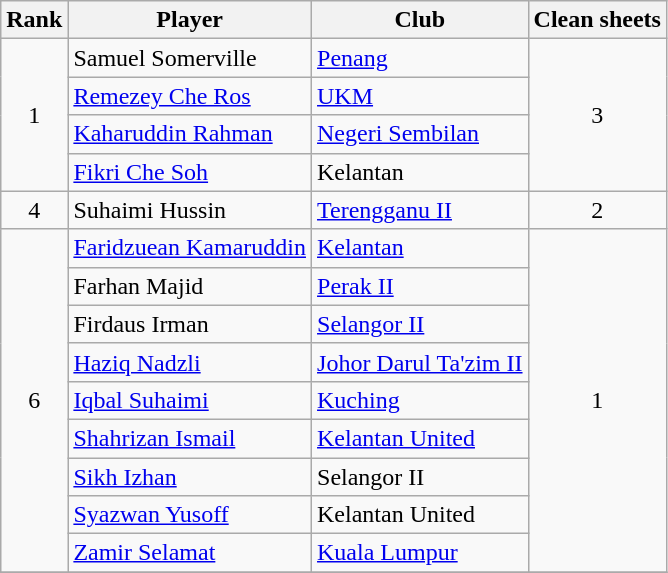<table class="wikitable" style="text-align:center">
<tr>
<th>Rank</th>
<th>Player</th>
<th>Club</th>
<th>Clean sheets</th>
</tr>
<tr>
<td rowspan=4>1</td>
<td style="text-align:left;">  Samuel Somerville</td>
<td style="text-align:left;"><a href='#'>Penang</a></td>
<td rowspan=4>3</td>
</tr>
<tr>
<td style="text-align:left;"> <a href='#'>Remezey Che Ros</a></td>
<td style="text-align:left;"><a href='#'>UKM</a></td>
</tr>
<tr>
<td style="text-align:left;"> <a href='#'>Kaharuddin Rahman</a></td>
<td style="text-align:left;"><a href='#'>Negeri Sembilan</a></td>
</tr>
<tr>
<td style="text-align:left;"> <a href='#'>Fikri Che Soh</a></td>
<td style="text-align:left;">Kelantan</td>
</tr>
<tr>
<td rowspan=1>4</td>
<td style="text-align:left;"> Suhaimi Hussin</td>
<td style="text-align:left;"><a href='#'>Terengganu II</a></td>
<td rowspan=1>2</td>
</tr>
<tr>
<td rowspan=9>6</td>
<td style="text-align:left;"> <a href='#'>Faridzuean Kamaruddin</a></td>
<td style="text-align:left;"><a href='#'>Kelantan</a></td>
<td rowspan=9>1</td>
</tr>
<tr>
<td style="text-align:left;"> Farhan Majid</td>
<td style="text-align:left;"><a href='#'>Perak II</a></td>
</tr>
<tr>
<td style="text-align:left;"> Firdaus Irman</td>
<td style="text-align:left;"><a href='#'>Selangor II</a></td>
</tr>
<tr>
<td style="text-align:left;"> <a href='#'>Haziq Nadzli</a></td>
<td style="text-align:left;"><a href='#'>Johor Darul Ta'zim II</a></td>
</tr>
<tr>
<td style="text-align:left;"> <a href='#'>Iqbal Suhaimi</a></td>
<td style="text-align:left;"><a href='#'>Kuching</a></td>
</tr>
<tr>
<td style="text-align:left;"> <a href='#'>Shahrizan Ismail</a></td>
<td style="text-align:left;"><a href='#'>Kelantan United</a></td>
</tr>
<tr>
<td style="text-align:left;"> <a href='#'>Sikh Izhan</a></td>
<td style="text-align:left;">Selangor II</td>
</tr>
<tr>
<td style="text-align:left;"> <a href='#'>Syazwan Yusoff</a></td>
<td style="text-align:left;">Kelantan United</td>
</tr>
<tr>
<td style="text-align:left;"> <a href='#'>Zamir Selamat</a></td>
<td style="text-align:left;"><a href='#'>Kuala Lumpur</a></td>
</tr>
<tr>
</tr>
</table>
